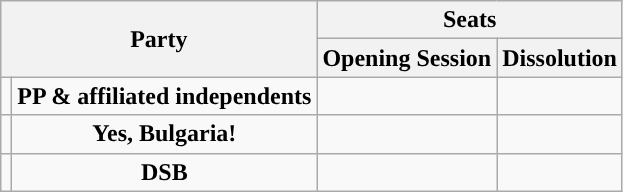<table class="wikitable">
<tr>
<th colspan="2" rowspan="2">Party</th>
<th colspan="2">Seats</th>
</tr>
<tr>
<th>Opening Session</th>
<th>Dissolution</th>
</tr>
<tr>
<td style="color:inherit;background:"></td>
<td style="text-align:center"><strong>PP & affiliated independents</strong></td>
<td></td>
<td></td>
</tr>
<tr>
<td style="color:inherit;background:"></td>
<td style="text-align:center"><strong>Yes, Bulgaria!</strong></td>
<td></td>
<td></td>
</tr>
<tr>
<td style="color:inherit;background:"></td>
<td style="text-align:center"><strong>DSB</strong></td>
<td></td>
<td></td>
</tr>
</table>
